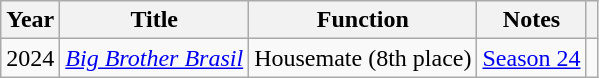<table class="wikitable">
<tr>
<th>Year</th>
<th>Title</th>
<th>Function</th>
<th>Notes</th>
<th></th>
</tr>
<tr>
<td rowspan="1">2024</td>
<td><em><a href='#'>Big Brother Brasil</a></em></td>
<td>Housemate (8th place)</td>
<td><a href='#'>Season 24</a></td>
<td></td>
</tr>
</table>
